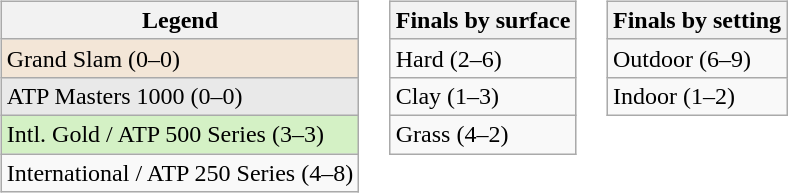<table>
<tr valign="top">
<td><br><table class="wikitable">
<tr>
<th>Legend</th>
</tr>
<tr style="background:#f3e6d7;">
<td>Grand Slam (0–0)</td>
</tr>
<tr style="background:#e9e9e9;">
<td>ATP Masters 1000 (0–0)</td>
</tr>
<tr style="background:#d4f1c5;">
<td>Intl. Gold / ATP 500 Series (3–3)</td>
</tr>
<tr>
<td>International / ATP 250 Series (4–8)</td>
</tr>
</table>
</td>
<td><br><table class="wikitable">
<tr>
<th>Finals by surface</th>
</tr>
<tr>
<td>Hard (2–6)</td>
</tr>
<tr>
<td>Clay (1–3)</td>
</tr>
<tr>
<td>Grass (4–2)</td>
</tr>
</table>
</td>
<td><br><table class="wikitable">
<tr>
<th>Finals by setting</th>
</tr>
<tr>
<td>Outdoor (6–9)</td>
</tr>
<tr>
<td>Indoor (1–2)</td>
</tr>
</table>
</td>
</tr>
</table>
